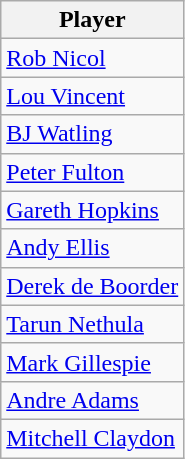<table class="wikitable">
<tr>
<th>Player</th>
</tr>
<tr>
<td><a href='#'>Rob Nicol</a></td>
</tr>
<tr>
<td><a href='#'>Lou Vincent</a></td>
</tr>
<tr>
<td><a href='#'>BJ Watling</a></td>
</tr>
<tr>
<td><a href='#'>Peter Fulton</a></td>
</tr>
<tr>
<td><a href='#'>Gareth Hopkins</a></td>
</tr>
<tr>
<td><a href='#'>Andy Ellis</a></td>
</tr>
<tr>
<td><a href='#'>Derek de Boorder</a></td>
</tr>
<tr>
<td><a href='#'>Tarun Nethula</a></td>
</tr>
<tr>
<td><a href='#'>Mark Gillespie</a></td>
</tr>
<tr>
<td><a href='#'>Andre Adams</a></td>
</tr>
<tr>
<td><a href='#'>Mitchell Claydon</a></td>
</tr>
</table>
